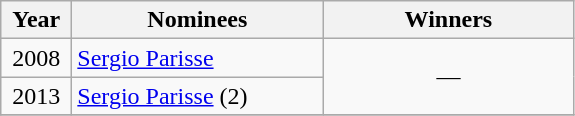<table class="wikitable">
<tr>
<th width=40>Year</th>
<th width=160>Nominees</th>
<th width=160>Winners</th>
</tr>
<tr>
<td align=center>2008</td>
<td><a href='#'>Sergio Parisse</a></td>
<td align=center rowspan=2>—</td>
</tr>
<tr>
<td align=center>2013</td>
<td><a href='#'>Sergio Parisse</a> (2)</td>
</tr>
<tr>
</tr>
</table>
